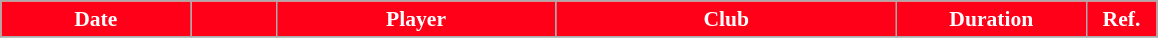<table class="wikitable" style="text-align:center; font-size:90%; ">
<tr>
<th style="background:#FF0018; color:#FFFFFF; width:120px;">Date</th>
<th style="background:#FF0018; color:#FFFFFF; width:50px;"></th>
<th style="background:#FF0018; color:#FFFFFF; width:180px;">Player</th>
<th style="background:#FF0018; color:#FFFFFF; width:220px;">Club</th>
<th style="background:#FF0018; color:#FFFFFF; width:120px;">Duration</th>
<th style="background:#FF0018; color:#FFFFFF; width:40px;">Ref.</th>
</tr>
<tr>
</tr>
</table>
